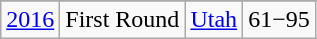<table class="wikitable" style="text-align:center">
<tr>
</tr>
<tr>
<td><a href='#'>2016</a></td>
<td>First Round</td>
<td><a href='#'>Utah</a></td>
<td>61−95</td>
</tr>
</table>
